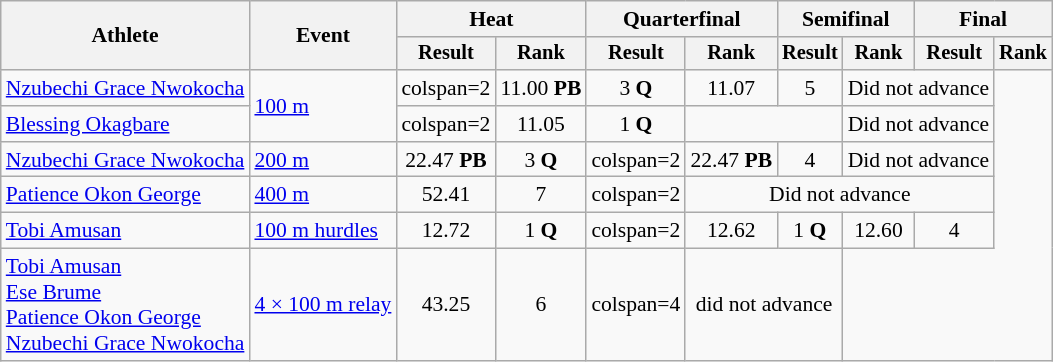<table class="wikitable" style="font-size:90%">
<tr>
<th rowspan="2">Athlete</th>
<th rowspan="2">Event</th>
<th colspan="2">Heat</th>
<th colspan="2">Quarterfinal</th>
<th colspan="2">Semifinal</th>
<th colspan="2">Final</th>
</tr>
<tr style="font-size:95%">
<th>Result</th>
<th>Rank</th>
<th>Result</th>
<th>Rank</th>
<th>Result</th>
<th>Rank</th>
<th>Result</th>
<th>Rank</th>
</tr>
<tr align="center">
<td align=left><a href='#'>Nzubechi Grace Nwokocha</a></td>
<td align=left rowspan=2><a href='#'>100 m</a></td>
<td>colspan=2 </td>
<td>11.00 <strong>PB</strong></td>
<td>3 <strong>Q</strong></td>
<td>11.07</td>
<td>5</td>
<td colspan="2">Did not advance</td>
</tr>
<tr align=center>
<td align="left"><a href='#'>Blessing Okagbare</a></td>
<td>colspan=2 </td>
<td>11.05</td>
<td>1 <strong>Q</strong></td>
<td colspan="2"></td>
<td colspan="2">Did not advance</td>
</tr>
<tr align="center">
<td align="left"><a href='#'>Nzubechi Grace Nwokocha</a></td>
<td align="left"><a href='#'>200 m</a></td>
<td>22.47 <strong>PB</strong></td>
<td>3 <strong>Q</strong></td>
<td>colspan=2 </td>
<td>22.47 <strong>PB</strong></td>
<td>4</td>
<td colspan="2">Did not advance</td>
</tr>
<tr align="center">
<td align="left"><a href='#'>Patience Okon George</a></td>
<td align="left"><a href='#'>400 m</a></td>
<td>52.41</td>
<td>7</td>
<td>colspan=2 </td>
<td colspan=4>Did not advance</td>
</tr>
<tr align="center">
<td align="left"><a href='#'>Tobi Amusan</a></td>
<td align="left"><a href='#'>100 m hurdles</a></td>
<td>12.72</td>
<td>1 <strong>Q</strong></td>
<td>colspan=2 </td>
<td>12.62</td>
<td>1 <strong>Q</strong></td>
<td>12.60</td>
<td>4</td>
</tr>
<tr align="center">
<td align="left"><a href='#'>Tobi Amusan</a><br><a href='#'>Ese Brume</a><br><a href='#'>Patience Okon George</a><br><a href='#'>Nzubechi Grace Nwokocha</a></td>
<td align="left"><a href='#'>4 × 100 m relay</a></td>
<td>43.25</td>
<td>6</td>
<td>colspan=4 </td>
<td colspan="2">did not advance</td>
</tr>
</table>
